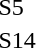<table>
<tr>
<td>S5</td>
<td></td>
<td></td>
<td></td>
</tr>
<tr>
<td>S14</td>
<td></td>
<td></td>
<td></td>
</tr>
</table>
